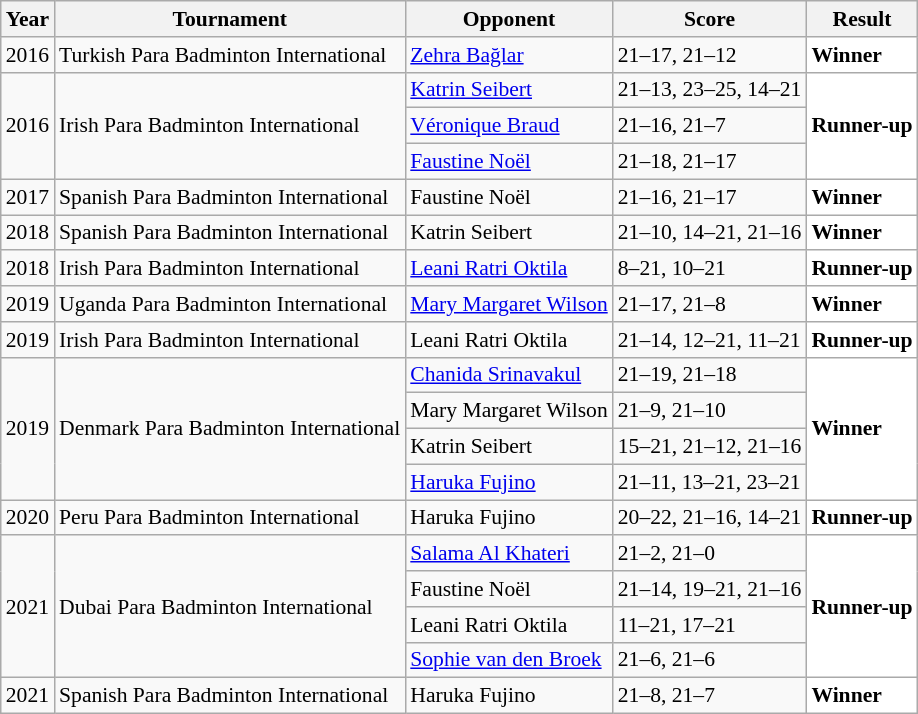<table class="sortable wikitable" style="font-size: 90%;">
<tr>
<th>Year</th>
<th>Tournament</th>
<th>Opponent</th>
<th>Score</th>
<th>Result</th>
</tr>
<tr>
<td align="center">2016</td>
<td align="left">Turkish Para Badminton International</td>
<td align="left"> <a href='#'>Zehra Bağlar</a></td>
<td align="left">21–17, 21–12</td>
<td style="text-align:left; background:white"> <strong>Winner</strong></td>
</tr>
<tr>
<td rowspan="3" align="center">2016</td>
<td rowspan="3" align="left">Irish Para Badminton International</td>
<td align="left"> <a href='#'>Katrin Seibert</a></td>
<td align="left">21–13, 23–25, 14–21</td>
<td rowspan="3" style="text-align:left; background:white"> <strong>Runner-up</strong></td>
</tr>
<tr>
<td align="left"> <a href='#'>Véronique Braud</a></td>
<td align="left">21–16, 21–7</td>
</tr>
<tr>
<td align="left"> <a href='#'>Faustine Noël</a></td>
<td align="left">21–18, 21–17</td>
</tr>
<tr>
<td align="center">2017</td>
<td align="left">Spanish Para Badminton International</td>
<td align="left"> Faustine Noël</td>
<td align="left">21–16, 21–17</td>
<td style="text-align:left; background:white"> <strong>Winner</strong></td>
</tr>
<tr>
<td align="center">2018</td>
<td align="left">Spanish Para Badminton International</td>
<td align="left"> Katrin Seibert</td>
<td align="left">21–10, 14–21, 21–16</td>
<td style="text-align:left; background:white"> <strong>Winner</strong></td>
</tr>
<tr>
<td align="center">2018</td>
<td align="left">Irish Para Badminton International</td>
<td align="left"> <a href='#'>Leani Ratri Oktila</a></td>
<td align="left">8–21, 10–21</td>
<td style="text-align:left; background:white"> <strong>Runner-up</strong></td>
</tr>
<tr>
<td align="center">2019</td>
<td align="left">Uganda Para Badminton International</td>
<td align="left"> <a href='#'>Mary Margaret Wilson</a></td>
<td align="left">21–17, 21–8</td>
<td style="text-align:left; background:white"> <strong>Winner</strong></td>
</tr>
<tr>
<td align="center">2019</td>
<td align="left">Irish Para Badminton International</td>
<td align="left"> Leani Ratri Oktila</td>
<td align="left">21–14, 12–21, 11–21</td>
<td style="text-align:left; background:white"> <strong>Runner-up</strong></td>
</tr>
<tr>
<td rowspan="4" align="center">2019</td>
<td rowspan="4" align="left">Denmark Para Badminton International</td>
<td align="left"> <a href='#'>Chanida Srinavakul</a></td>
<td align="left">21–19, 21–18</td>
<td rowspan="4" style="text-align:left; background:white"> <strong>Winner</strong></td>
</tr>
<tr>
<td align="left"> Mary Margaret Wilson</td>
<td align="left">21–9, 21–10</td>
</tr>
<tr>
<td align="left"> Katrin Seibert</td>
<td align="left">15–21, 21–12, 21–16</td>
</tr>
<tr>
<td align="left"> <a href='#'>Haruka Fujino</a></td>
<td align="left">21–11, 13–21, 23–21</td>
</tr>
<tr>
<td align="center">2020</td>
<td align="left">Peru Para Badminton International</td>
<td align="left"> Haruka Fujino</td>
<td align="left">20–22, 21–16, 14–21</td>
<td style="text-align:left; background:white"> <strong>Runner-up</strong></td>
</tr>
<tr>
<td rowspan="4" align="center">2021</td>
<td rowspan="4" align="left">Dubai Para Badminton International</td>
<td align="left"> <a href='#'>Salama Al Khateri</a></td>
<td align="left">21–2, 21–0</td>
<td rowspan="4" style="text-align:left; background:white"> <strong>Runner-up</strong></td>
</tr>
<tr>
<td align="left"> Faustine Noël</td>
<td align="left">21–14, 19–21, 21–16</td>
</tr>
<tr>
<td align="left"> Leani Ratri Oktila</td>
<td align="left">11–21, 17–21</td>
</tr>
<tr>
<td align="left"> <a href='#'>Sophie van den Broek</a></td>
<td align="left">21–6, 21–6</td>
</tr>
<tr>
<td align="center">2021</td>
<td align="left">Spanish Para Badminton International</td>
<td align="left"> Haruka Fujino</td>
<td align="left">21–8, 21–7</td>
<td style="text-align:left; background:white"> <strong>Winner</strong></td>
</tr>
</table>
